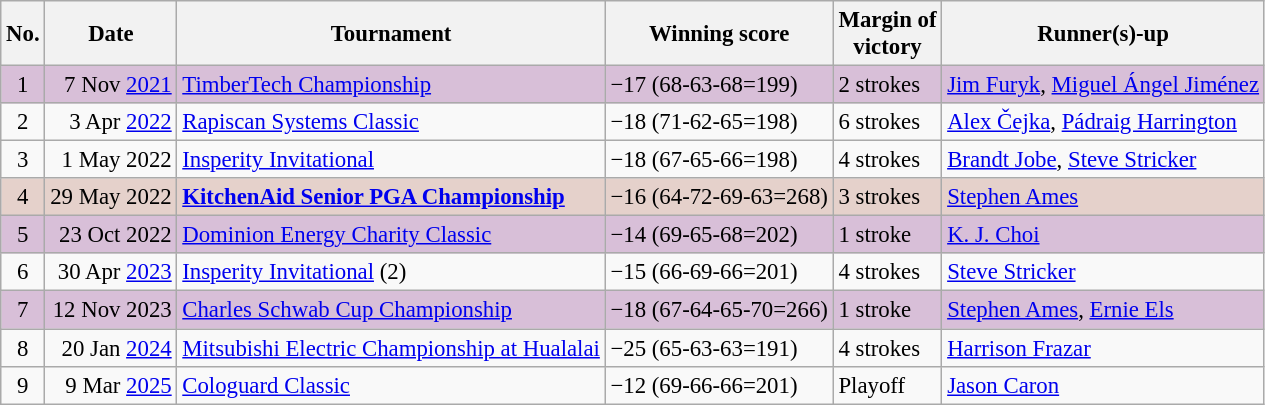<table class="wikitable" style="font-size:95%;">
<tr>
<th>No.</th>
<th>Date</th>
<th>Tournament</th>
<th>Winning score</th>
<th>Margin of<br>victory</th>
<th>Runner(s)-up</th>
</tr>
<tr style="background:thistle">
<td align=center>1</td>
<td align=right>7 Nov <a href='#'>2021</a></td>
<td><a href='#'>TimberTech Championship</a></td>
<td>−17 (68-63-68=199)</td>
<td>2 strokes</td>
<td> <a href='#'>Jim Furyk</a>,  <a href='#'>Miguel Ángel Jiménez</a></td>
</tr>
<tr>
<td align=center>2</td>
<td align=right>3 Apr <a href='#'>2022</a></td>
<td><a href='#'>Rapiscan Systems Classic</a></td>
<td>−18 (71-62-65=198)</td>
<td>6 strokes</td>
<td> <a href='#'>Alex Čejka</a>,  <a href='#'>Pádraig Harrington</a></td>
</tr>
<tr>
<td align=center>3</td>
<td align=right>1 May 2022</td>
<td><a href='#'>Insperity Invitational</a></td>
<td>−18 (67-65-66=198)</td>
<td>4 strokes</td>
<td> <a href='#'>Brandt Jobe</a>,  <a href='#'>Steve Stricker</a></td>
</tr>
<tr style="background:#e5d1cb;">
<td align=center>4</td>
<td align=right>29 May 2022</td>
<td><strong><a href='#'>KitchenAid Senior PGA Championship</a></strong></td>
<td>−16 (64-72-69-63=268)</td>
<td>3 strokes</td>
<td> <a href='#'>Stephen Ames</a></td>
</tr>
<tr style="background:thistle">
<td align=center>5</td>
<td align=right>23 Oct 2022</td>
<td><a href='#'>Dominion Energy Charity Classic</a></td>
<td>−14 (69-65-68=202)</td>
<td>1 stroke</td>
<td> <a href='#'>K. J. Choi</a></td>
</tr>
<tr>
<td align=center>6</td>
<td align=right>30 Apr <a href='#'>2023</a></td>
<td><a href='#'>Insperity Invitational</a> (2)</td>
<td>−15 (66-69-66=201)</td>
<td>4 strokes</td>
<td> <a href='#'>Steve Stricker</a></td>
</tr>
<tr style="background:thistle">
<td align=center>7</td>
<td align=right>12 Nov 2023</td>
<td><a href='#'>Charles Schwab Cup Championship</a></td>
<td>−18 (67-64-65-70=266)</td>
<td>1 stroke</td>
<td> <a href='#'>Stephen Ames</a>,  <a href='#'>Ernie Els</a></td>
</tr>
<tr>
<td align=center>8</td>
<td align=right>20 Jan <a href='#'>2024</a></td>
<td><a href='#'>Mitsubishi Electric Championship at Hualalai</a></td>
<td>−25 (65-63-63=191)</td>
<td>4 strokes</td>
<td> <a href='#'>Harrison Frazar</a></td>
</tr>
<tr>
<td align=center>9</td>
<td align=right>9 Mar <a href='#'>2025</a></td>
<td><a href='#'>Cologuard Classic</a></td>
<td>−12 (69-66-66=201)</td>
<td>Playoff</td>
<td> <a href='#'>Jason Caron</a></td>
</tr>
</table>
